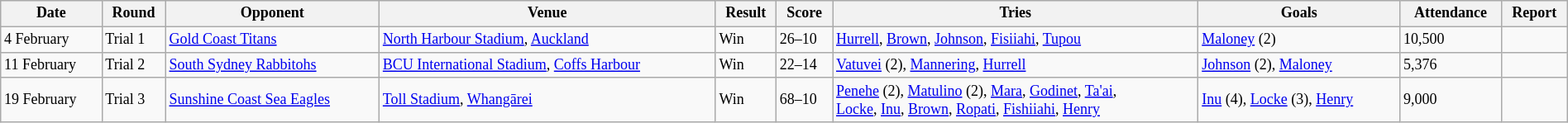<table class="wikitable" style="font-size:75%;" width="100%">
<tr>
<th>Date</th>
<th>Round</th>
<th>Opponent</th>
<th>Venue</th>
<th>Result</th>
<th>Score</th>
<th>Tries</th>
<th>Goals</th>
<th>Attendance</th>
<th>Report</th>
</tr>
<tr>
<td>4 February</td>
<td>Trial 1</td>
<td> <a href='#'>Gold Coast Titans</a></td>
<td><a href='#'>North Harbour Stadium</a>, <a href='#'>Auckland</a></td>
<td>Win</td>
<td>26–10</td>
<td><a href='#'>Hurrell</a>, <a href='#'>Brown</a>, <a href='#'>Johnson</a>, <a href='#'>Fisiiahi</a>, <a href='#'>Tupou</a></td>
<td><a href='#'>Maloney</a> (2)</td>
<td>10,500</td>
<td></td>
</tr>
<tr>
<td>11 February</td>
<td>Trial 2</td>
<td> <a href='#'>South Sydney Rabbitohs</a></td>
<td><a href='#'>BCU International Stadium</a>, <a href='#'>Coffs Harbour</a></td>
<td>Win</td>
<td>22–14</td>
<td><a href='#'>Vatuvei</a> (2), <a href='#'>Mannering</a>, <a href='#'>Hurrell</a></td>
<td><a href='#'>Johnson</a> (2), <a href='#'>Maloney</a></td>
<td>5,376</td>
<td></td>
</tr>
<tr>
<td>19 February</td>
<td>Trial 3</td>
<td> <a href='#'>Sunshine Coast Sea Eagles</a></td>
<td><a href='#'>Toll Stadium</a>, <a href='#'>Whangārei</a></td>
<td>Win</td>
<td>68–10</td>
<td><a href='#'>Penehe</a> (2), <a href='#'>Matulino</a> (2), <a href='#'>Mara</a>, <a href='#'>Godinet</a>, <a href='#'>Ta'ai</a>,<br> <a href='#'>Locke</a>, <a href='#'>Inu</a>, <a href='#'>Brown</a>, <a href='#'>Ropati</a>, <a href='#'>Fishiiahi</a>, <a href='#'>Henry</a></td>
<td><a href='#'>Inu</a> (4), <a href='#'>Locke</a> (3), <a href='#'>Henry</a></td>
<td>9,000</td>
<td></td>
</tr>
</table>
